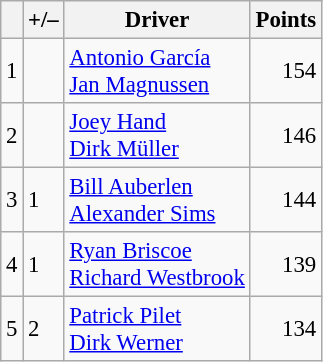<table class="wikitable" style="font-size: 95%;">
<tr>
<th scope="col"></th>
<th scope="col">+/–</th>
<th scope="col">Driver</th>
<th scope="col">Points</th>
</tr>
<tr>
<td align=center>1</td>
<td align="left"></td>
<td> <a href='#'>Antonio García</a><br> <a href='#'>Jan Magnussen</a></td>
<td align=right>154</td>
</tr>
<tr>
<td align=center>2</td>
<td align="left"></td>
<td> <a href='#'>Joey Hand</a><br> <a href='#'>Dirk Müller</a></td>
<td align=right>146</td>
</tr>
<tr>
<td align=center>3</td>
<td align="left"> 1</td>
<td> <a href='#'>Bill Auberlen</a><br> <a href='#'>Alexander Sims</a></td>
<td align=right>144</td>
</tr>
<tr>
<td align=center>4</td>
<td align="left"> 1</td>
<td> <a href='#'>Ryan Briscoe</a><br> <a href='#'>Richard Westbrook</a></td>
<td align=right>139</td>
</tr>
<tr>
<td align=center>5</td>
<td align="left"> 2</td>
<td> <a href='#'>Patrick Pilet</a><br> <a href='#'>Dirk Werner</a></td>
<td align=right>134</td>
</tr>
</table>
